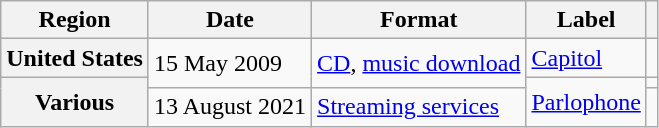<table class="wikitable plainrowheaders">
<tr>
<th scope="col">Region</th>
<th scope="col">Date</th>
<th scope="col">Format</th>
<th scope="col">Label</th>
<th scope="col"></th>
</tr>
<tr>
<th scope="row">United States</th>
<td rowspan="2">15 May 2009</td>
<td rowspan="2"><a href='#'>CD</a>, <a href='#'>music download</a></td>
<td><a href='#'>Capitol</a></td>
<td></td>
</tr>
<tr>
<th rowspan="2" scope="row">Various</th>
<td rowspan="2"><a href='#'>Parlophone</a></td>
<td></td>
</tr>
<tr>
<td>13 August 2021</td>
<td><a href='#'>Streaming services</a></td>
<td></td>
</tr>
</table>
